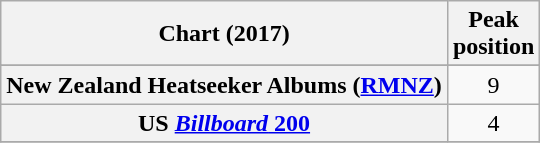<table class="wikitable sortable plainrowheaders" style="text-align:center">
<tr>
<th scope="col">Chart (2017)</th>
<th scope="col">Peak<br> position</th>
</tr>
<tr>
</tr>
<tr>
<th scope="row">New Zealand Heatseeker Albums (<a href='#'>RMNZ</a>)</th>
<td>9</td>
</tr>
<tr>
<th scope="row">US <a href='#'><em>Billboard</em> 200</a></th>
<td>4</td>
</tr>
<tr>
</tr>
</table>
